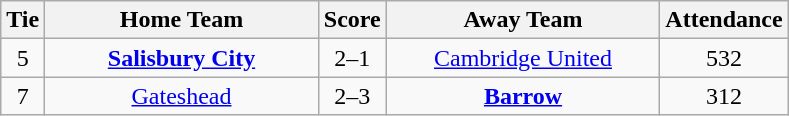<table class="wikitable" style="text-align:center;">
<tr>
<th width=20>Tie</th>
<th width=175>Home Team</th>
<th width=20>Score</th>
<th width=175>Away Team</th>
<th width=20>Attendance</th>
</tr>
<tr>
<td>5</td>
<td><strong><a href='#'>Salisbury City</a></strong></td>
<td>2–1</td>
<td><a href='#'>Cambridge United</a></td>
<td>532</td>
</tr>
<tr>
<td>7</td>
<td><a href='#'>Gateshead</a></td>
<td>2–3</td>
<td><strong><a href='#'>Barrow</a></strong></td>
<td>312</td>
</tr>
</table>
